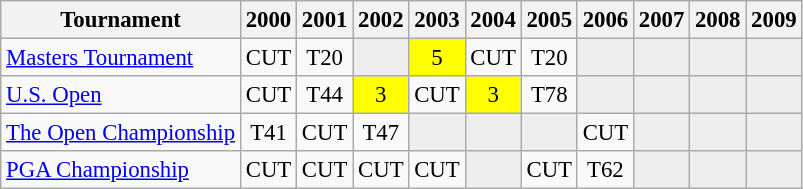<table class="wikitable" style="font-size:95%;text-align:center;">
<tr>
<th>Tournament</th>
<th>2000</th>
<th>2001</th>
<th>2002</th>
<th>2003</th>
<th>2004</th>
<th>2005</th>
<th>2006</th>
<th>2007</th>
<th>2008</th>
<th>2009</th>
</tr>
<tr>
<td align=left><a href='#'>Masters Tournament</a></td>
<td>CUT</td>
<td>T20</td>
<td style="background:#eeeeee;"></td>
<td style="background:yellow;">5</td>
<td>CUT</td>
<td>T20</td>
<td style="background:#eeeeee;"></td>
<td style="background:#eeeeee;"></td>
<td style="background:#eeeeee;"></td>
<td style="background:#eeeeee;"></td>
</tr>
<tr>
<td align=left><a href='#'>U.S. Open</a></td>
<td>CUT</td>
<td>T44</td>
<td style="background:yellow;">3</td>
<td>CUT</td>
<td style="background:yellow;">3</td>
<td>T78</td>
<td style="background:#eeeeee;"></td>
<td style="background:#eeeeee;"></td>
<td style="background:#eeeeee;"></td>
<td style="background:#eeeeee;"></td>
</tr>
<tr>
<td align=left><a href='#'>The Open Championship</a></td>
<td>T41</td>
<td>CUT</td>
<td>T47</td>
<td style="background:#eeeeee;"></td>
<td style="background:#eeeeee;"></td>
<td style="background:#eeeeee;"></td>
<td>CUT</td>
<td style="background:#eeeeee;"></td>
<td style="background:#eeeeee;"></td>
<td style="background:#eeeeee;"></td>
</tr>
<tr>
<td align=left><a href='#'>PGA Championship</a></td>
<td>CUT</td>
<td>CUT</td>
<td>CUT</td>
<td>CUT</td>
<td style="background:#eeeeee;"></td>
<td>CUT</td>
<td>T62</td>
<td style="background:#eeeeee;"></td>
<td style="background:#eeeeee;"></td>
<td style="background:#eeeeee;"></td>
</tr>
</table>
